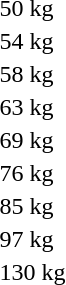<table>
<tr>
<td>50 kg</td>
<td></td>
<td></td>
<td></td>
</tr>
<tr>
<td>54 kg</td>
<td></td>
<td></td>
<td></td>
</tr>
<tr>
<td>58 kg</td>
<td></td>
<td></td>
<td></td>
</tr>
<tr>
<td>63 kg</td>
<td></td>
<td></td>
<td></td>
</tr>
<tr>
<td>69 kg</td>
<td></td>
<td></td>
<td></td>
</tr>
<tr>
<td>76 kg</td>
<td></td>
<td></td>
<td></td>
</tr>
<tr>
<td>85 kg</td>
<td></td>
<td></td>
<td></td>
</tr>
<tr>
<td>97 kg</td>
<td></td>
<td></td>
<td></td>
</tr>
<tr>
<td>130 kg</td>
<td></td>
<td></td>
<td></td>
</tr>
<tr>
</tr>
</table>
